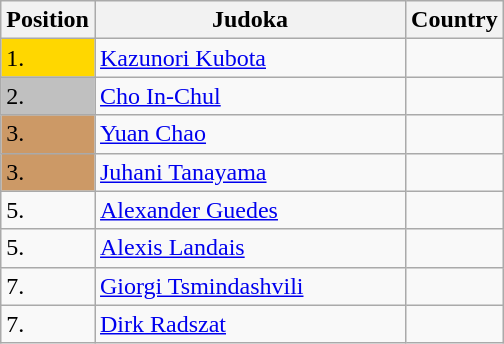<table class=wikitable>
<tr>
<th width=10>Position</th>
<th width=200>Judoka</th>
<th width=10>Country</th>
</tr>
<tr>
<td bgcolor=gold>1.</td>
<td><a href='#'>Kazunori Kubota</a></td>
<td></td>
</tr>
<tr>
<td bgcolor="silver">2.</td>
<td><a href='#'>Cho In-Chul</a></td>
<td></td>
</tr>
<tr>
<td bgcolor="CC9966">3.</td>
<td><a href='#'>Yuan Chao</a></td>
<td></td>
</tr>
<tr>
<td bgcolor="CC9966">3.</td>
<td><a href='#'>Juhani Tanayama</a></td>
<td></td>
</tr>
<tr>
<td>5.</td>
<td><a href='#'>Alexander Guedes</a></td>
<td></td>
</tr>
<tr>
<td>5.</td>
<td><a href='#'>Alexis Landais</a></td>
<td></td>
</tr>
<tr>
<td>7.</td>
<td><a href='#'>Giorgi Tsmindashvili</a></td>
<td></td>
</tr>
<tr>
<td>7.</td>
<td><a href='#'>Dirk Radszat</a></td>
<td></td>
</tr>
</table>
